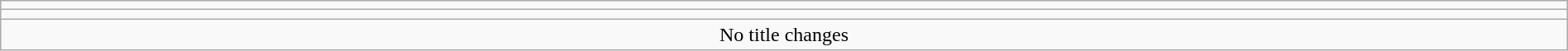<table class="wikitable" style="text-align:center; width:100%;">
<tr>
<td colspan=5></td>
</tr>
<tr>
<td colspan=5><strong></strong></td>
</tr>
<tr>
<td colspan="5">No title changes</td>
</tr>
</table>
